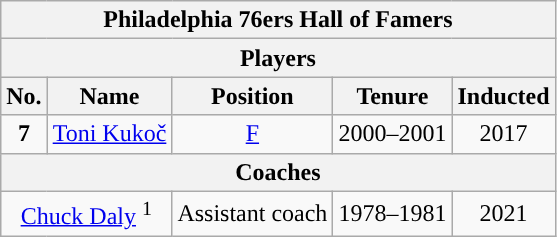<table class="wikitable" style="text-align:center">
<tr>
<th colspan="5">Philadelphia 76ers Hall of Famers</th>
</tr>
<tr>
<th colspan="5" style="text-align:center; ">Players</th>
</tr>
<tr>
<th>No.</th>
<th>Name</th>
<th>Position</th>
<th>Tenure</th>
<th>Inducted</th>
</tr>
<tr>
<td><strong>7</strong></td>
<td><a href='#'>Toni Kukoč</a></td>
<td><a href='#'>F</a></td>
<td>2000–2001</td>
<td>2017</td>
</tr>
<tr>
<th colspan="5" style="text-align:center; ">Coaches</th>
</tr>
<tr>
<td colspan=2><a href='#'>Chuck Daly</a> <sup>1</sup></td>
<td>Assistant coach</td>
<td>1978–1981</td>
<td>2021</td>
</tr>
</table>
